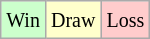<table class="wikitable">
<tr>
<td style="background-color: #CCFFCC;"><small>Win</small></td>
<td style="background-color: #FFFFCC;"><small>Draw</small></td>
<td style="background-color: #FFCCCC;"><small>Loss</small></td>
</tr>
</table>
